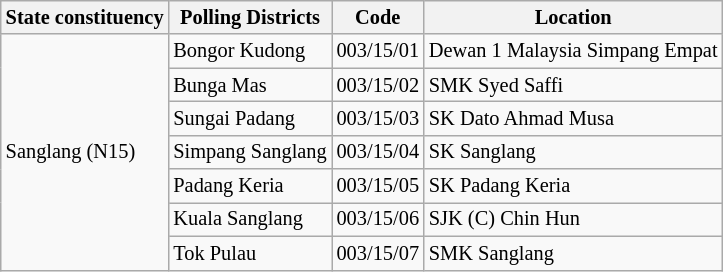<table class="wikitable sortable mw-collapsible" style="white-space:nowrap;font-size:85%">
<tr>
<th>State constituency</th>
<th>Polling Districts</th>
<th>Code</th>
<th>Location</th>
</tr>
<tr>
<td rowspan="7">Sanglang (N15)</td>
<td>Bongor Kudong</td>
<td>003/15/01</td>
<td>Dewan 1 Malaysia Simpang Empat</td>
</tr>
<tr>
<td>Bunga Mas</td>
<td>003/15/02</td>
<td>SMK Syed Saffi</td>
</tr>
<tr>
<td>Sungai Padang</td>
<td>003/15/03</td>
<td>SK Dato Ahmad Musa</td>
</tr>
<tr>
<td>Simpang Sanglang</td>
<td>003/15/04</td>
<td>SK Sanglang</td>
</tr>
<tr>
<td>Padang Keria</td>
<td>003/15/05</td>
<td>SK Padang Keria</td>
</tr>
<tr>
<td>Kuala Sanglang</td>
<td>003/15/06</td>
<td>SJK (C) Chin Hun</td>
</tr>
<tr>
<td>Tok Pulau</td>
<td>003/15/07</td>
<td>SMK Sanglang</td>
</tr>
</table>
